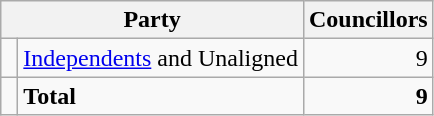<table class="wikitable">
<tr>
<th colspan="2">Party</th>
<th>Councillors</th>
</tr>
<tr>
<td> </td>
<td><a href='#'>Independents</a> and Unaligned</td>
<td align=right>9</td>
</tr>
<tr>
<td></td>
<td><strong>Total</strong></td>
<td align=right><strong>9</strong></td>
</tr>
</table>
